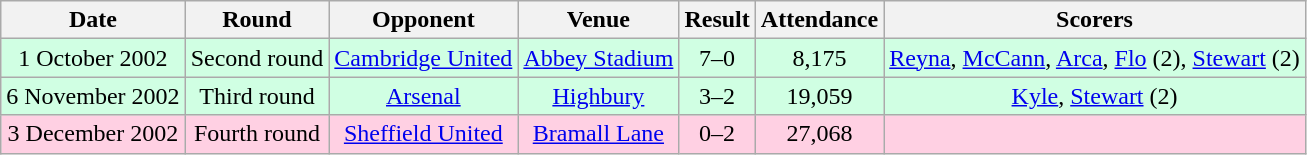<table class="wikitable sortable" style="font-size:100%; text-align:center">
<tr>
<th>Date</th>
<th>Round</th>
<th>Opponent</th>
<th>Venue</th>
<th>Result</th>
<th>Attendance</th>
<th>Scorers</th>
</tr>
<tr style="background-color: #d0ffe3;">
<td>1 October 2002</td>
<td>Second round</td>
<td><a href='#'>Cambridge United</a></td>
<td><a href='#'>Abbey Stadium</a></td>
<td>7–0</td>
<td>8,175</td>
<td><a href='#'>Reyna</a>, <a href='#'>McCann</a>, <a href='#'>Arca</a>, <a href='#'>Flo</a> (2), <a href='#'>Stewart</a> (2)</td>
</tr>
<tr style="background-color: #d0ffe3;">
<td>6 November 2002</td>
<td>Third round</td>
<td><a href='#'>Arsenal</a></td>
<td><a href='#'>Highbury</a></td>
<td>3–2</td>
<td>19,059</td>
<td><a href='#'>Kyle</a>, <a href='#'>Stewart</a> (2)</td>
</tr>
<tr style="background-color: #ffd0e3;">
<td>3 December 2002</td>
<td>Fourth round</td>
<td><a href='#'>Sheffield United</a></td>
<td><a href='#'>Bramall Lane</a></td>
<td>0–2</td>
<td>27,068</td>
<td></td>
</tr>
</table>
